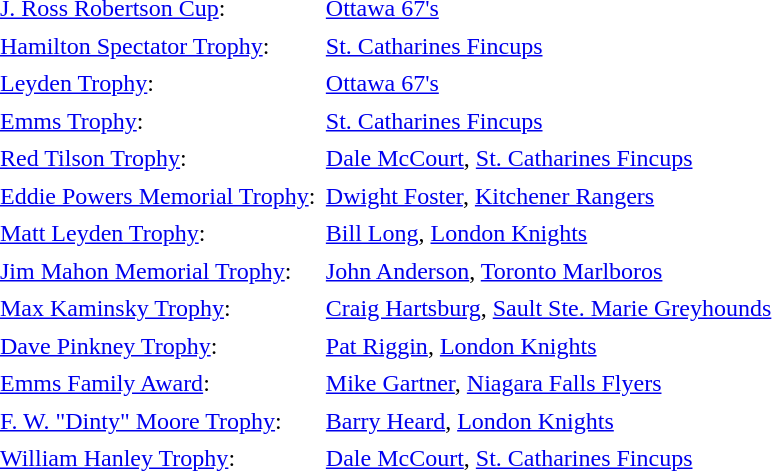<table cellpadding="3" cellspacing="1">
<tr>
<td><a href='#'>J. Ross Robertson Cup</a>:</td>
<td><a href='#'>Ottawa 67's</a></td>
</tr>
<tr>
<td><a href='#'>Hamilton Spectator Trophy</a>:</td>
<td><a href='#'>St. Catharines Fincups</a></td>
</tr>
<tr>
<td><a href='#'>Leyden Trophy</a>:</td>
<td><a href='#'>Ottawa 67's</a></td>
</tr>
<tr>
<td><a href='#'>Emms Trophy</a>:</td>
<td><a href='#'>St. Catharines Fincups</a></td>
</tr>
<tr>
<td><a href='#'>Red Tilson Trophy</a>:</td>
<td><a href='#'>Dale McCourt</a>, <a href='#'>St. Catharines Fincups</a></td>
</tr>
<tr>
<td><a href='#'>Eddie Powers Memorial Trophy</a>:</td>
<td><a href='#'>Dwight Foster</a>, <a href='#'>Kitchener Rangers</a></td>
</tr>
<tr>
<td><a href='#'>Matt Leyden Trophy</a>:</td>
<td><a href='#'>Bill Long</a>, <a href='#'>London Knights</a></td>
</tr>
<tr>
<td><a href='#'>Jim Mahon Memorial Trophy</a>:</td>
<td><a href='#'>John Anderson</a>, <a href='#'>Toronto Marlboros</a></td>
</tr>
<tr>
<td><a href='#'>Max Kaminsky Trophy</a>:</td>
<td><a href='#'>Craig Hartsburg</a>, <a href='#'>Sault Ste. Marie Greyhounds</a></td>
</tr>
<tr>
<td><a href='#'>Dave Pinkney Trophy</a>:</td>
<td><a href='#'>Pat Riggin</a>, <a href='#'>London Knights</a></td>
</tr>
<tr>
<td><a href='#'>Emms Family Award</a>:</td>
<td><a href='#'>Mike Gartner</a>, <a href='#'>Niagara Falls Flyers</a></td>
</tr>
<tr>
<td><a href='#'>F. W. "Dinty" Moore Trophy</a>:</td>
<td><a href='#'>Barry Heard</a>, <a href='#'>London Knights</a></td>
</tr>
<tr>
<td><a href='#'>William Hanley Trophy</a>:</td>
<td><a href='#'>Dale McCourt</a>, <a href='#'>St. Catharines Fincups</a></td>
</tr>
</table>
